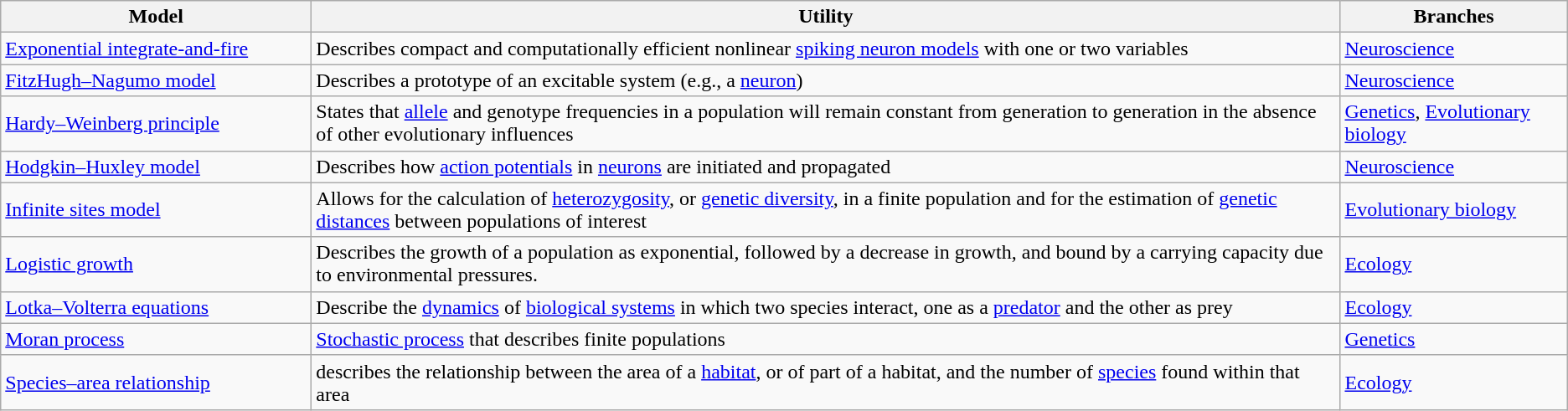<table Class="wikitable sortable">
<tr>
<th style="width:15em;">Model</th>
<th>Utility</th>
<th>Branches</th>
</tr>
<tr>
<td><a href='#'>Exponential integrate-and-fire</a></td>
<td>Describes compact and computationally efficient nonlinear <a href='#'>spiking neuron models</a> with one or two variables</td>
<td><a href='#'>Neuroscience</a></td>
</tr>
<tr>
<td><a href='#'>FitzHugh–Nagumo model</a></td>
<td>Describes a prototype of an excitable system (e.g., a <a href='#'>neuron</a>)</td>
<td><a href='#'>Neuroscience</a></td>
</tr>
<tr>
<td><a href='#'>Hardy–Weinberg principle</a></td>
<td>States that <a href='#'>allele</a> and genotype frequencies in a population will remain constant from generation to generation in the absence of other evolutionary influences</td>
<td><a href='#'>Genetics</a>, <a href='#'>Evolutionary biology</a></td>
</tr>
<tr>
<td><a href='#'>Hodgkin–Huxley model</a></td>
<td>Describes how <a href='#'>action potentials</a> in <a href='#'>neurons</a> are initiated and propagated</td>
<td><a href='#'>Neuroscience</a></td>
</tr>
<tr>
<td><a href='#'>Infinite sites model</a></td>
<td>Allows for the calculation of <a href='#'>heterozygosity</a>, or <a href='#'>genetic diversity</a>, in a finite population and for the estimation of <a href='#'>genetic distances</a> between populations of interest</td>
<td><a href='#'>Evolutionary biology</a></td>
</tr>
<tr>
<td><a href='#'>Logistic growth</a></td>
<td>Describes the growth of a population as exponential, followed by a decrease in growth, and bound by a carrying capacity due to environmental pressures.</td>
<td><a href='#'>Ecology</a></td>
</tr>
<tr>
<td><a href='#'>Lotka–Volterra equations</a></td>
<td>Describe the <a href='#'>dynamics</a> of <a href='#'>biological systems</a> in which two species interact, one as a <a href='#'>predator</a> and the other as prey</td>
<td><a href='#'>Ecology</a></td>
</tr>
<tr>
<td><a href='#'>Moran process</a></td>
<td><a href='#'>Stochastic process</a> that describes finite populations</td>
<td><a href='#'>Genetics</a></td>
</tr>
<tr>
<td><a href='#'>Species–area relationship</a></td>
<td>describes the relationship between the area of a <a href='#'>habitat</a>, or of part of a habitat, and the number of <a href='#'>species</a> found within that area</td>
<td><a href='#'>Ecology</a></td>
</tr>
</table>
